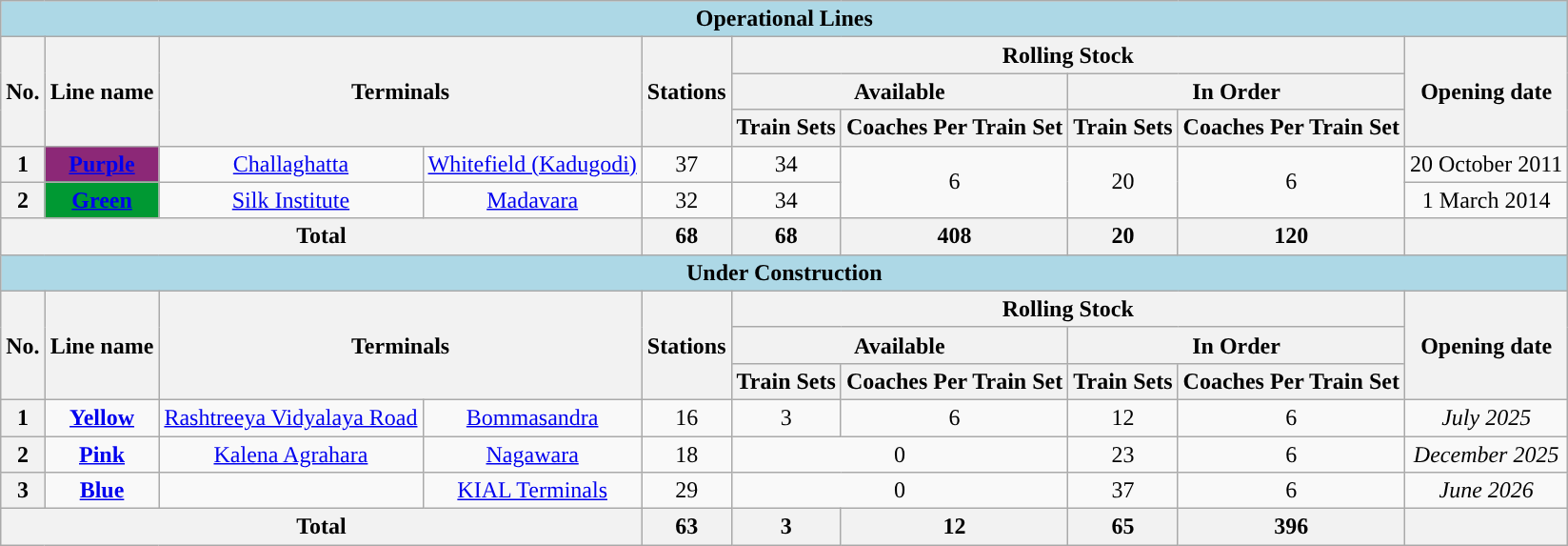<table class="wikitable sortable" align="center" style="text-align:center; style=" font-size:85%;margin:auto">
<tr>
<th colspan="10" style="background:#ADD8E6;">Operational Lines</th>
</tr>
<tr>
<th rowspan="3">No.</th>
<th rowspan="3">Line name</th>
<th colspan="2" rowspan="3">Terminals</th>
<th rowspan="3">Stations</th>
<th colspan="4">Rolling Stock</th>
<th rowspan="3">Opening date</th>
</tr>
<tr>
<th colspan="2">Available</th>
<th colspan="2">In Order</th>
</tr>
<tr>
<th>Train Sets</th>
<th>Coaches Per Train Set</th>
<th>Train Sets</th>
<th>Coaches Per Train Set</th>
</tr>
<tr>
<th rowspan="1">1</th>
<td rowspan="1" style="background:#8c2877; text-align: center;"><a href='#'><span><strong>Purple</strong></span></a></td>
<td><a href='#'>Challaghatta</a></td>
<td><a href='#'>Whitefield (Kadugodi)</a></td>
<td style="text-align: center;">37</td>
<td style="text-align: center;">34</td>
<td rowspan="2">6</td>
<td rowspan="2">20</td>
<td rowspan="2">6</td>
<td style="text-align:center;">20 October 2011</td>
</tr>
<tr>
<th rowspan="1">2</th>
<td rowspan="1" style="background:#009933; text-align: center;"><a href='#'><span><strong>Green</strong></span></a></td>
<td><a href='#'>Silk Institute</a></td>
<td><a href='#'>Madavara</a></td>
<td style="text-align: center;">32</td>
<td>34</td>
<td style="text-align:center;">1 March 2014</td>
</tr>
<tr>
<th colspan="4">Total</th>
<th>68</th>
<th>68</th>
<th>408</th>
<th>20</th>
<th>120</th>
<th></th>
</tr>
<tr>
<th colspan="10" style="background:#ADD8E6;">Under Construction</th>
</tr>
<tr>
<th rowspan="3">No.</th>
<th rowspan="3">Line name</th>
<th colspan="2" rowspan="3">Terminals</th>
<th rowspan="3">Stations</th>
<th colspan="4">Rolling Stock</th>
<th rowspan="3">Opening date</th>
</tr>
<tr>
<th colspan="2">Available</th>
<th colspan="2">In Order</th>
</tr>
<tr>
<th>Train Sets</th>
<th>Coaches Per Train Set</th>
<th>Train Sets</th>
<th>Coaches Per Train Set</th>
</tr>
<tr>
<th>1</th>
<td rowspan="1" style="background:#"><a href='#'><span><strong>Yellow</strong></span></a></td>
<td><a href='#'>Rashtreeya Vidyalaya Road</a></td>
<td><a href='#'>Bommasandra</a></td>
<td>16</td>
<td>3</td>
<td>6</td>
<td>12</td>
<td>6</td>
<td><em>July 2025</em></td>
</tr>
<tr>
<th>2</th>
<td rowspan="1" style="background:#"><a href='#'><span><strong>Pink</strong></span></a></td>
<td><a href='#'>Kalena Agrahara</a></td>
<td><a href='#'>Nagawara</a></td>
<td>18</td>
<td colspan="2">0</td>
<td>23</td>
<td>6</td>
<td><em>December 2025</em></td>
</tr>
<tr>
<th>3</th>
<td rowspan="1" style="background:#"><a href='#'><span><strong>Blue</strong></span></a></td>
<td></td>
<td><a href='#'>KIAL Terminals</a></td>
<td>29</td>
<td colspan="2">0</td>
<td>37</td>
<td>6</td>
<td><em>June 2026</em></td>
</tr>
<tr>
<th colspan="4">Total</th>
<th>63</th>
<th>3</th>
<th>12</th>
<th>65</th>
<th>396</th>
<th></th>
</tr>
</table>
